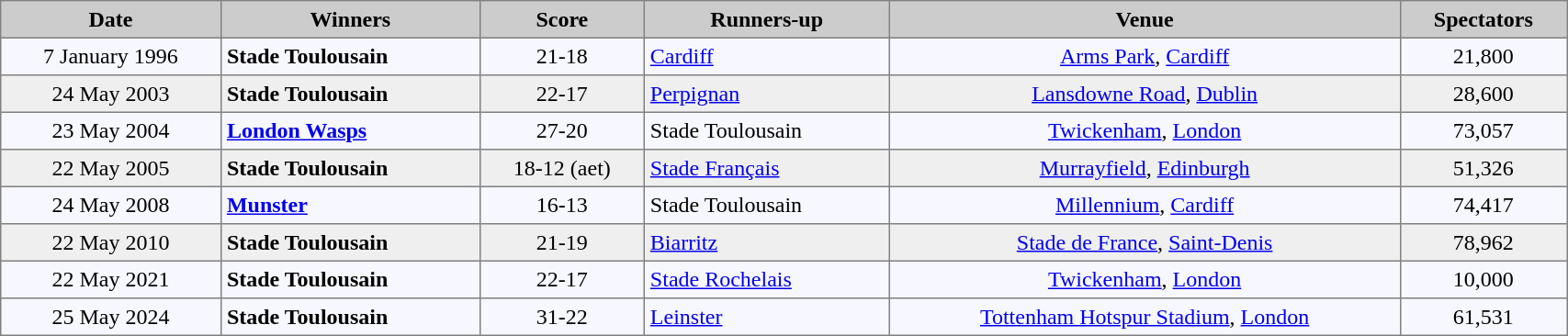<table bgcolor="#f7f8ff" cellpadding="4" width="90%" cellspacing="0" border="1" style="font-size: 100%; border: grey solid 1px; border-collapse: collapse;">
<tr bgcolor="#CCCCCC">
<td align=center><strong>Date</strong></td>
<td align=center><strong>Winners</strong></td>
<td align=center><strong>Score</strong></td>
<td align=center><strong>Runners-up</strong></td>
<td align=center><strong>Venue</strong></td>
<td align=center><strong>Spectators</strong></td>
</tr>
<tr>
<td align=center>7 January 1996</td>
<td> <strong>Stade Toulousain</strong></td>
<td align=center>21-18</td>
<td> <a href='#'>Cardiff</a></td>
<td align=center><a href='#'>Arms Park</a>, <a href='#'>Cardiff</a></td>
<td align=center>21,800</td>
</tr>
<tr bgcolor="#efefef">
<td align=center>24 May 2003</td>
<td> <strong>Stade Toulousain</strong></td>
<td align=center>22-17</td>
<td> <a href='#'>Perpignan</a></td>
<td align=center><a href='#'>Lansdowne Road</a>, <a href='#'>Dublin</a></td>
<td align=center>28,600</td>
</tr>
<tr>
<td align=center>23 May 2004</td>
<td> <strong><a href='#'>London Wasps</a></strong></td>
<td align=center>27-20</td>
<td> Stade Toulousain</td>
<td align=center><a href='#'>Twickenham</a>, <a href='#'>London</a></td>
<td align=center>73,057</td>
</tr>
<tr bgcolor="#efefef">
<td align=center>22 May 2005</td>
<td> <strong>Stade Toulousain</strong></td>
<td align=center>18-12 (aet)</td>
<td> <a href='#'>Stade Français</a></td>
<td align=center><a href='#'>Murrayfield</a>, <a href='#'>Edinburgh</a></td>
<td align=center>51,326</td>
</tr>
<tr>
<td align=center>24 May 2008</td>
<td> <strong><a href='#'>Munster</a></strong></td>
<td align=center>16-13</td>
<td> Stade Toulousain</td>
<td align=center><a href='#'>Millennium</a>, <a href='#'>Cardiff</a></td>
<td align=center>74,417</td>
</tr>
<tr bgcolor="#efefef">
<td align=center>22 May 2010</td>
<td> <strong>Stade Toulousain</strong></td>
<td align=center>21-19</td>
<td> <a href='#'>Biarritz</a></td>
<td align=center><a href='#'>Stade de France</a>, <a href='#'>Saint-Denis</a></td>
<td align=center>78,962</td>
</tr>
<tr>
<td align=center>22 May 2021</td>
<td> <strong>Stade Toulousain</strong></td>
<td align=center>22-17</td>
<td> <a href='#'>Stade Rochelais</a></td>
<td align=center><a href='#'>Twickenham</a>, <a href='#'>London</a></td>
<td align=center>10,000</td>
</tr>
<tr>
<td align=center>25 May 2024</td>
<td> <strong>Stade Toulousain</strong></td>
<td align=center>31-22</td>
<td> <a href='#'>Leinster</a></td>
<td align=center><a href='#'>Tottenham Hotspur Stadium</a>, <a href='#'>London</a></td>
<td align=center>61,531</td>
</tr>
</table>
